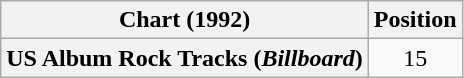<table class="wikitable plainrowheaders" style="text-align:center">
<tr>
<th>Chart (1992)</th>
<th>Position</th>
</tr>
<tr>
<th scope="row">US Album Rock Tracks (<em>Billboard</em>)</th>
<td>15</td>
</tr>
</table>
